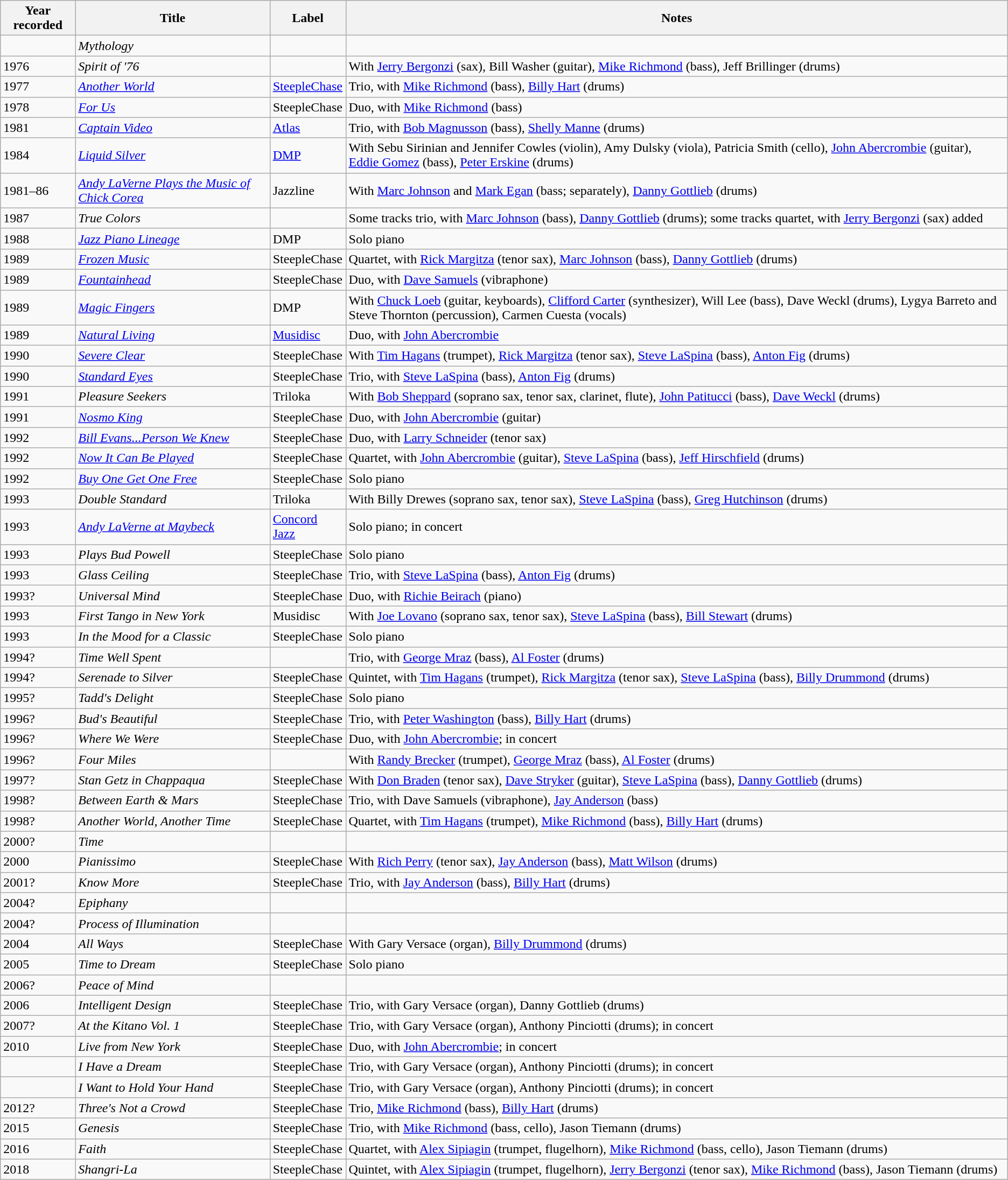<table class="wikitable sortable">
<tr>
<th>Year recorded</th>
<th>Title</th>
<th>Label</th>
<th>Notes</th>
</tr>
<tr>
<td></td>
<td><em>Mythology</em></td>
<td></td>
<td></td>
</tr>
<tr>
<td>1976</td>
<td><em>Spirit of '76</em></td>
<td></td>
<td>With <a href='#'>Jerry Bergonzi</a> (sax), Bill Washer (guitar), <a href='#'>Mike Richmond</a> (bass), Jeff Brillinger (drums)</td>
</tr>
<tr>
<td>1977</td>
<td><em><a href='#'>Another World</a></em></td>
<td><a href='#'>SteepleChase</a></td>
<td>Trio, with <a href='#'>Mike Richmond</a> (bass), <a href='#'>Billy Hart</a> (drums)</td>
</tr>
<tr>
<td>1978</td>
<td><em><a href='#'>For Us</a></em></td>
<td>SteepleChase</td>
<td>Duo, with <a href='#'>Mike Richmond</a> (bass)</td>
</tr>
<tr>
<td>1981</td>
<td><em><a href='#'>Captain Video</a></em></td>
<td><a href='#'>Atlas</a></td>
<td>Trio, with <a href='#'>Bob Magnusson</a> (bass), <a href='#'>Shelly Manne</a> (drums)</td>
</tr>
<tr>
<td>1984</td>
<td><em><a href='#'>Liquid Silver</a></em></td>
<td><a href='#'>DMP</a></td>
<td>With Sebu Sirinian and Jennifer Cowles (violin), Amy Dulsky (viola), Patricia Smith (cello), <a href='#'>John Abercrombie</a> (guitar), <a href='#'>Eddie Gomez</a> (bass), <a href='#'>Peter Erskine</a> (drums)</td>
</tr>
<tr>
<td>1981–86</td>
<td><em><a href='#'>Andy LaVerne Plays the Music of Chick Corea</a></em></td>
<td>Jazzline</td>
<td>With <a href='#'>Marc Johnson</a> and <a href='#'>Mark Egan</a> (bass; separately), <a href='#'>Danny Gottlieb</a> (drums)</td>
</tr>
<tr>
<td>1987</td>
<td><em>True Colors</em></td>
<td></td>
<td>Some tracks trio, with <a href='#'>Marc Johnson</a> (bass), <a href='#'>Danny Gottlieb</a> (drums); some tracks quartet, with <a href='#'>Jerry Bergonzi</a> (sax) added</td>
</tr>
<tr>
<td>1988</td>
<td><em><a href='#'>Jazz Piano Lineage</a></em></td>
<td>DMP</td>
<td>Solo piano</td>
</tr>
<tr>
<td>1989</td>
<td><em><a href='#'>Frozen Music</a></em></td>
<td>SteepleChase</td>
<td>Quartet, with <a href='#'>Rick Margitza</a> (tenor sax), <a href='#'>Marc Johnson</a> (bass), <a href='#'>Danny Gottlieb</a> (drums)</td>
</tr>
<tr>
<td>1989</td>
<td><em><a href='#'>Fountainhead</a></em></td>
<td>SteepleChase</td>
<td>Duo, with <a href='#'>Dave Samuels</a> (vibraphone)</td>
</tr>
<tr>
<td>1989</td>
<td><em><a href='#'>Magic Fingers</a></em></td>
<td>DMP</td>
<td>With <a href='#'>Chuck Loeb</a> (guitar, keyboards), <a href='#'>Clifford Carter</a> (synthesizer), Will Lee (bass), Dave Weckl (drums), Lygya Barreto and Steve Thornton (percussion), Carmen Cuesta (vocals)</td>
</tr>
<tr>
<td>1989</td>
<td><em><a href='#'>Natural Living</a></em></td>
<td><a href='#'>Musidisc</a></td>
<td>Duo, with <a href='#'>John Abercrombie</a></td>
</tr>
<tr>
<td>1990</td>
<td><em><a href='#'>Severe Clear</a></em></td>
<td>SteepleChase</td>
<td>With <a href='#'>Tim Hagans</a> (trumpet), <a href='#'>Rick Margitza</a> (tenor sax), <a href='#'>Steve LaSpina</a> (bass), <a href='#'>Anton Fig</a> (drums)</td>
</tr>
<tr>
<td>1990</td>
<td><em><a href='#'>Standard Eyes</a></em></td>
<td>SteepleChase</td>
<td>Trio, with <a href='#'>Steve LaSpina</a> (bass), <a href='#'>Anton Fig</a> (drums)</td>
</tr>
<tr>
<td>1991</td>
<td><em>Pleasure Seekers</em></td>
<td>Triloka</td>
<td>With <a href='#'>Bob Sheppard</a> (soprano sax, tenor sax, clarinet, flute), <a href='#'>John Patitucci</a> (bass), <a href='#'>Dave Weckl</a> (drums)</td>
</tr>
<tr>
<td>1991</td>
<td><em><a href='#'>Nosmo King</a></em></td>
<td>SteepleChase</td>
<td>Duo, with <a href='#'>John Abercrombie</a> (guitar)</td>
</tr>
<tr>
<td>1992</td>
<td><em><a href='#'>Bill Evans...Person We Knew</a></em></td>
<td>SteepleChase</td>
<td>Duo, with <a href='#'>Larry Schneider</a> (tenor sax)</td>
</tr>
<tr>
<td>1992</td>
<td><em><a href='#'>Now It Can Be Played</a></em></td>
<td>SteepleChase</td>
<td>Quartet, with <a href='#'>John Abercrombie</a> (guitar), <a href='#'>Steve LaSpina</a> (bass), <a href='#'>Jeff Hirschfield</a> (drums)</td>
</tr>
<tr>
<td>1992</td>
<td><em><a href='#'>Buy One Get One Free</a></em></td>
<td>SteepleChase</td>
<td>Solo piano</td>
</tr>
<tr>
<td>1993</td>
<td><em>Double Standard</em></td>
<td>Triloka</td>
<td>With Billy Drewes (soprano sax, tenor sax), <a href='#'>Steve LaSpina</a> (bass), <a href='#'>Greg Hutchinson</a> (drums)</td>
</tr>
<tr>
<td>1993</td>
<td><em><a href='#'>Andy LaVerne at Maybeck</a></em></td>
<td><a href='#'>Concord Jazz</a></td>
<td>Solo piano; in concert</td>
</tr>
<tr>
<td>1993</td>
<td><em>Plays Bud Powell</em></td>
<td>SteepleChase</td>
<td>Solo piano</td>
</tr>
<tr>
<td>1993</td>
<td><em>Glass Ceiling</em></td>
<td>SteepleChase</td>
<td>Trio, with <a href='#'>Steve LaSpina</a> (bass), <a href='#'>Anton Fig</a> (drums)</td>
</tr>
<tr>
<td>1993?</td>
<td><em>Universal Mind</em></td>
<td>SteepleChase</td>
<td>Duo, with <a href='#'>Richie Beirach</a> (piano)</td>
</tr>
<tr>
<td>1993</td>
<td><em>First Tango in New York</em></td>
<td>Musidisc</td>
<td>With <a href='#'>Joe Lovano</a> (soprano sax, tenor sax), <a href='#'>Steve LaSpina</a> (bass), <a href='#'>Bill Stewart</a> (drums)</td>
</tr>
<tr>
<td>1993</td>
<td><em>In the Mood for a Classic</em></td>
<td>SteepleChase</td>
<td>Solo piano</td>
</tr>
<tr>
<td>1994?</td>
<td><em>Time Well Spent</em></td>
<td></td>
<td>Trio, with <a href='#'>George Mraz</a> (bass), <a href='#'>Al Foster</a> (drums)</td>
</tr>
<tr>
<td>1994?</td>
<td><em>Serenade to Silver</em></td>
<td>SteepleChase</td>
<td>Quintet, with <a href='#'>Tim Hagans</a> (trumpet), <a href='#'>Rick Margitza</a> (tenor sax), <a href='#'>Steve LaSpina</a> (bass), <a href='#'>Billy Drummond</a> (drums)</td>
</tr>
<tr>
<td>1995?</td>
<td><em>Tadd's Delight</em></td>
<td>SteepleChase</td>
<td>Solo piano</td>
</tr>
<tr>
<td>1996?</td>
<td><em>Bud's Beautiful</em></td>
<td>SteepleChase</td>
<td>Trio, with <a href='#'>Peter Washington</a> (bass), <a href='#'>Billy Hart</a> (drums)</td>
</tr>
<tr>
<td>1996?</td>
<td><em>Where We Were</em></td>
<td>SteepleChase</td>
<td>Duo, with <a href='#'>John Abercrombie</a>; in concert</td>
</tr>
<tr>
<td>1996?</td>
<td><em>Four Miles</em></td>
<td></td>
<td>With <a href='#'>Randy Brecker</a> (trumpet),  <a href='#'>George Mraz</a> (bass), <a href='#'>Al Foster</a> (drums)</td>
</tr>
<tr>
<td>1997?</td>
<td><em>Stan Getz in Chappaqua</em></td>
<td>SteepleChase</td>
<td>With <a href='#'>Don Braden</a> (tenor sax), <a href='#'>Dave Stryker</a> (guitar), <a href='#'>Steve LaSpina</a> (bass), <a href='#'>Danny Gottlieb</a> (drums)</td>
</tr>
<tr>
<td>1998?</td>
<td><em>Between Earth & Mars</em></td>
<td>SteepleChase</td>
<td>Trio, with Dave Samuels (vibraphone), <a href='#'>Jay Anderson</a> (bass)</td>
</tr>
<tr>
<td>1998?</td>
<td><em>Another World, Another Time</em></td>
<td>SteepleChase</td>
<td>Quartet, with <a href='#'>Tim Hagans</a> (trumpet), <a href='#'>Mike Richmond</a> (bass), <a href='#'>Billy Hart</a> (drums)</td>
</tr>
<tr>
<td>2000?</td>
<td><em>Time</em></td>
<td></td>
<td></td>
</tr>
<tr>
<td>2000</td>
<td><em>Pianissimo</em></td>
<td>SteepleChase</td>
<td>With <a href='#'>Rich Perry</a> (tenor sax), <a href='#'>Jay Anderson</a> (bass), <a href='#'>Matt Wilson</a> (drums)</td>
</tr>
<tr>
<td>2001?</td>
<td><em>Know More</em></td>
<td>SteepleChase</td>
<td>Trio, with <a href='#'>Jay Anderson</a> (bass), <a href='#'>Billy Hart</a> (drums)</td>
</tr>
<tr>
<td>2004?</td>
<td><em>Epiphany</em></td>
<td></td>
<td></td>
</tr>
<tr>
<td>2004?</td>
<td><em>Process of Illumination</em></td>
<td></td>
<td></td>
</tr>
<tr>
<td>2004</td>
<td><em>All Ways</em></td>
<td>SteepleChase</td>
<td>With Gary Versace (organ), <a href='#'>Billy Drummond</a> (drums)</td>
</tr>
<tr>
<td>2005</td>
<td><em>Time to Dream</em></td>
<td>SteepleChase</td>
<td>Solo piano</td>
</tr>
<tr>
<td>2006?</td>
<td><em>Peace of Mind</em></td>
<td></td>
<td></td>
</tr>
<tr>
<td>2006</td>
<td><em>Intelligent Design</em></td>
<td>SteepleChase</td>
<td>Trio, with Gary Versace (organ), Danny Gottlieb (drums)</td>
</tr>
<tr>
<td>2007?</td>
<td><em>At the Kitano Vol. 1</em></td>
<td>SteepleChase</td>
<td>Trio, with Gary Versace (organ), Anthony Pinciotti (drums); in concert</td>
</tr>
<tr>
<td>2010</td>
<td><em>Live from New York</em></td>
<td>SteepleChase</td>
<td>Duo, with <a href='#'>John Abercrombie</a>; in concert</td>
</tr>
<tr>
<td></td>
<td><em>I Have a Dream</em></td>
<td>SteepleChase</td>
<td>Trio, with Gary Versace (organ), Anthony Pinciotti (drums); in concert</td>
</tr>
<tr>
<td></td>
<td><em>I Want to Hold Your Hand</em></td>
<td>SteepleChase</td>
<td>Trio, with Gary Versace (organ), Anthony Pinciotti (drums); in concert</td>
</tr>
<tr>
<td>2012?</td>
<td><em>Three's Not a Crowd</em></td>
<td>SteepleChase</td>
<td>Trio, <a href='#'>Mike Richmond</a> (bass), <a href='#'>Billy Hart</a> (drums)</td>
</tr>
<tr>
<td>2015</td>
<td><em>Genesis</em></td>
<td>SteepleChase</td>
<td>Trio, with <a href='#'>Mike Richmond</a> (bass, cello), Jason Tiemann (drums)</td>
</tr>
<tr>
<td>2016</td>
<td><em>Faith</em></td>
<td>SteepleChase</td>
<td>Quartet, with <a href='#'>Alex Sipiagin</a> (trumpet, flugelhorn), <a href='#'>Mike Richmond</a> (bass, cello), Jason Tiemann (drums)</td>
</tr>
<tr>
<td>2018</td>
<td><em>Shangri-La</em></td>
<td>SteepleChase</td>
<td>Quintet, with <a href='#'>Alex Sipiagin</a> (trumpet, flugelhorn), <a href='#'>Jerry Bergonzi</a> (tenor sax), <a href='#'>Mike Richmond</a> (bass), Jason Tiemann (drums)</td>
</tr>
</table>
